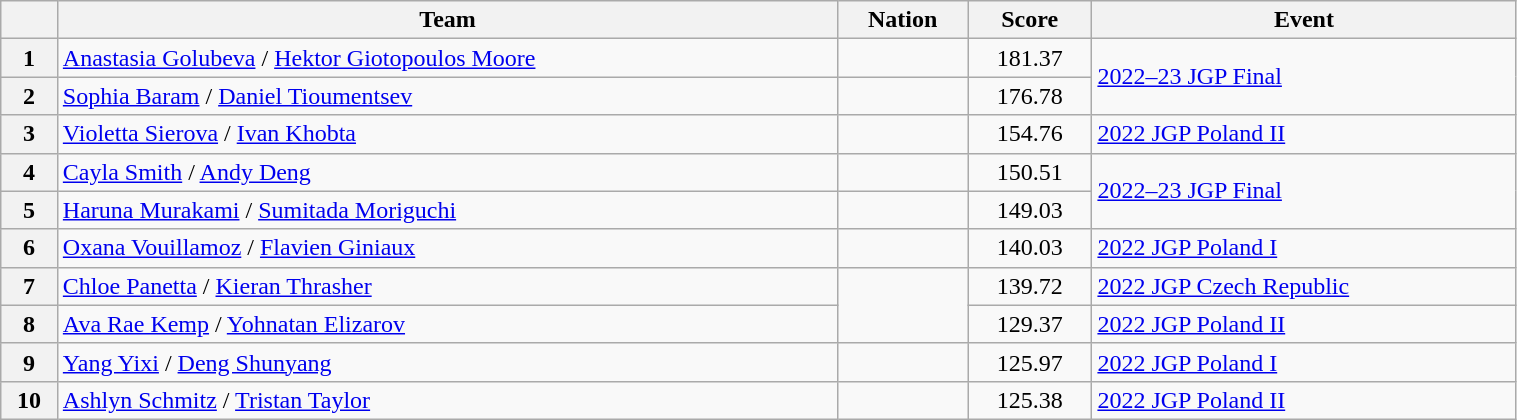<table class="wikitable sortable" style="text-align:left; width:80%">
<tr>
<th scope="col"></th>
<th scope="col">Team</th>
<th scope="col">Nation</th>
<th scope="col">Score</th>
<th scope="col">Event</th>
</tr>
<tr>
<th scope="row">1</th>
<td><a href='#'>Anastasia Golubeva</a> / <a href='#'>Hektor Giotopoulos Moore</a></td>
<td></td>
<td style="text-align:center;">181.37</td>
<td rowspan="2"><a href='#'>2022–23 JGP Final</a></td>
</tr>
<tr>
<th scope="row">2</th>
<td><a href='#'>Sophia Baram</a> / <a href='#'>Daniel Tioumentsev</a></td>
<td></td>
<td style="text-align:center;">176.78</td>
</tr>
<tr>
<th scope="row">3</th>
<td><a href='#'>Violetta Sierova</a> / <a href='#'>Ivan Khobta</a></td>
<td></td>
<td style="text-align:center;">154.76</td>
<td><a href='#'>2022 JGP Poland II</a></td>
</tr>
<tr>
<th scope="row">4</th>
<td><a href='#'>Cayla Smith</a> / <a href='#'>Andy Deng</a></td>
<td></td>
<td style="text-align:center;">150.51</td>
<td rowspan="2"><a href='#'>2022–23 JGP Final</a></td>
</tr>
<tr>
<th scope="row">5</th>
<td><a href='#'>Haruna Murakami</a> / <a href='#'>Sumitada Moriguchi</a></td>
<td></td>
<td style="text-align:center;">149.03</td>
</tr>
<tr>
<th scope="row">6</th>
<td><a href='#'>Oxana Vouillamoz</a> / <a href='#'>Flavien Giniaux</a></td>
<td></td>
<td style="text-align:center;">140.03</td>
<td><a href='#'>2022 JGP Poland I</a></td>
</tr>
<tr>
<th scope="row">7</th>
<td><a href='#'>Chloe Panetta</a> / <a href='#'>Kieran Thrasher</a></td>
<td rowspan="2"></td>
<td style="text-align:center;">139.72</td>
<td><a href='#'>2022 JGP Czech Republic</a></td>
</tr>
<tr>
<th scope="row">8</th>
<td><a href='#'>Ava Rae Kemp</a> / <a href='#'>Yohnatan Elizarov</a></td>
<td style="text-align:center;">129.37</td>
<td><a href='#'>2022 JGP Poland II</a></td>
</tr>
<tr>
<th scope="row">9</th>
<td><a href='#'>Yang Yixi</a> / <a href='#'>Deng Shunyang</a></td>
<td></td>
<td style="text-align:center;">125.97</td>
<td><a href='#'>2022 JGP Poland I</a></td>
</tr>
<tr>
<th scope="row">10</th>
<td><a href='#'>Ashlyn Schmitz</a> / <a href='#'>Tristan Taylor</a></td>
<td></td>
<td style="text-align:center;">125.38</td>
<td><a href='#'>2022 JGP Poland II</a></td>
</tr>
</table>
